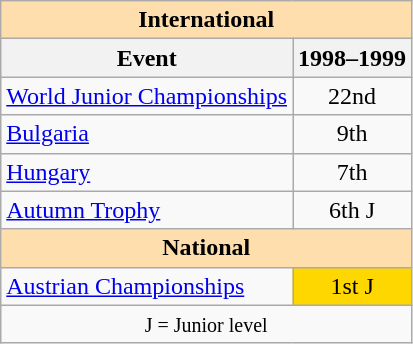<table class="wikitable" style="text-align:center">
<tr>
<th style="background-color: #ffdead; " colspan=2 align=center>International</th>
</tr>
<tr>
<th>Event</th>
<th>1998–1999</th>
</tr>
<tr>
<td align=left><a href='#'>World Junior Championships</a></td>
<td>22nd</td>
</tr>
<tr>
<td align=left> <a href='#'>Bulgaria</a></td>
<td>9th</td>
</tr>
<tr>
<td align=left> <a href='#'>Hungary</a></td>
<td>7th</td>
</tr>
<tr>
<td align=left><a href='#'>Autumn Trophy</a></td>
<td>6th J</td>
</tr>
<tr>
<th style="background-color: #ffdead; " colspan=2 align=center>National</th>
</tr>
<tr>
<td align=left><a href='#'>Austrian Championships</a></td>
<td bgcolor=gold>1st J</td>
</tr>
<tr>
<td colspan=2 align=center><small> J = Junior level </small></td>
</tr>
</table>
